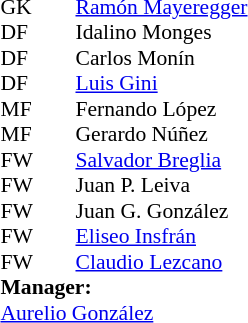<table cellspacing="0" cellpadding="0" style="font-size:90%; margin:0.2em auto;">
<tr>
<th width="25"></th>
<th width="25"></th>
</tr>
<tr>
<td>GK</td>
<td><strong> </strong></td>
<td><a href='#'>Ramón Mayeregger</a></td>
</tr>
<tr>
<td>DF</td>
<td><strong> </strong></td>
<td>Idalino Monges</td>
</tr>
<tr>
<td>DF</td>
<td><strong> </strong></td>
<td>Carlos Monín</td>
</tr>
<tr>
<td>DF</td>
<td><strong> </strong></td>
<td><a href='#'>Luis Gini</a></td>
</tr>
<tr>
<td>MF</td>
<td><strong> </strong></td>
<td>Fernando López</td>
</tr>
<tr>
<td>MF</td>
<td><strong> </strong></td>
<td>Gerardo Núñez</td>
</tr>
<tr>
<td>FW</td>
<td><strong> </strong></td>
<td><a href='#'>Salvador Breglia</a></td>
</tr>
<tr>
<td>FW</td>
<td><strong> </strong></td>
<td>Juan P. Leiva</td>
</tr>
<tr>
<td>FW</td>
<td><strong> </strong></td>
<td>Juan G. González</td>
</tr>
<tr>
<td>FW</td>
<td><strong> </strong></td>
<td><a href='#'>Eliseo Insfrán</a></td>
</tr>
<tr>
<td>FW</td>
<td><strong> </strong></td>
<td><a href='#'>Claudio Lezcano</a></td>
</tr>
<tr>
<td colspan=3><strong>Manager:</strong></td>
</tr>
<tr>
<td colspan=4> <a href='#'>Aurelio González</a></td>
</tr>
</table>
